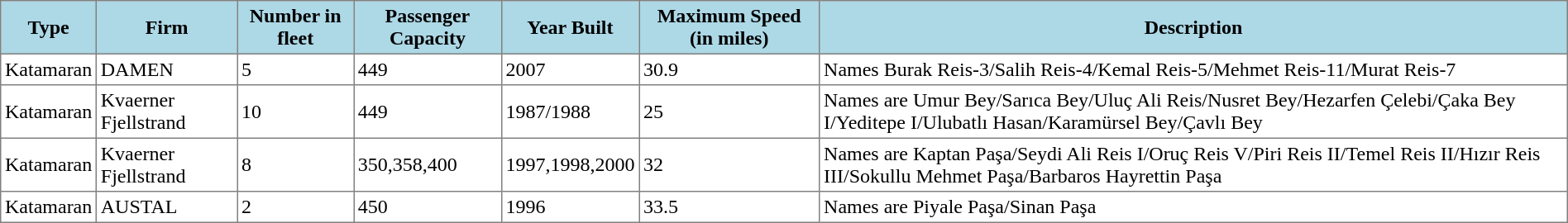<table class="toccolours" border="1" cellpadding="3" style="border-collapse:collapse">
<tr style="background:lightblue;">
<th>Type</th>
<th>Firm</th>
<th>Number in fleet</th>
<th>Passenger Capacity</th>
<th>Year Built</th>
<th>Maximum Speed (in miles)</th>
<th>Description</th>
</tr>
<tr>
<td>Katamaran</td>
<td>DAMEN</td>
<td>5</td>
<td>449</td>
<td>2007</td>
<td>30.9</td>
<td>Names Burak Reis-3/Salih Reis-4/Kemal Reis-5/Mehmet Reis-11/Murat Reis-7</td>
</tr>
<tr>
<td>Katamaran</td>
<td>Kvaerner Fjellstrand</td>
<td>10</td>
<td>449</td>
<td>1987/1988</td>
<td>25</td>
<td>Names are Umur Bey/Sarıca Bey/Uluç Ali Reis/Nusret Bey/Hezarfen Çelebi/Çaka Bey I/Yeditepe I/Ulubatlı Hasan/Karamürsel Bey/Çavlı Bey</td>
</tr>
<tr>
<td>Katamaran</td>
<td>Kvaerner Fjellstrand</td>
<td>8</td>
<td>350,358,400</td>
<td>1997,1998,2000</td>
<td>32</td>
<td>Names are Kaptan Paşa/Seydi Ali Reis I/Oruç Reis V/Piri Reis II/Temel Reis II/Hızır Reis III/Sokullu Mehmet Paşa/Barbaros Hayrettin Paşa</td>
</tr>
<tr>
<td>Katamaran</td>
<td>AUSTAL</td>
<td>2</td>
<td>450</td>
<td>1996</td>
<td>33.5</td>
<td>Names are Piyale Paşa/Sinan Paşa</td>
</tr>
</table>
